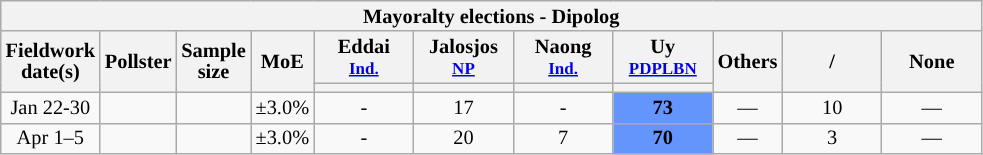<table class="wikitable" style="text-align:center;font-size:85%;line-height:14px;">
<tr>
<th colspan="13">Mayoralty elections - Dipolog</th>
</tr>
<tr>
<th rowspan="2">Fieldwork<br>date(s)</th>
<th rowspan="2">Pollster</th>
<th rowspan="2" data-sort-type="number">Sample<br>size</th>
<th rowspan="2" data-sort-type="number"><abbr>MoE</abbr></th>
<th class="unsortable" style="width:60px;">Eddai<br><small><a href='#'>Ind.</a></small></th>
<th class="unsortable" style="width:60px;">Jalosjos<br><small><a href='#'>NP</a></small></th>
<th class="unsortable" style="width:60px;">Naong<br><small><a href='#'>Ind.</a></small></th>
<th class="unsortable" style="width:60px;">Uy<br><small><a href='#'>PDPLBN</a></small></th>
<th rowspan="2">Others</th>
<th rowspan="2" class="unsortable" style="width:60px;">/<br></th>
<th rowspan="2" style="width:60px;">None</th>
</tr>
<tr>
<th style="background:"></th>
<th style="background:"></th>
<th style="background:"></th>
<th style="background:"></th>
</tr>
<tr>
<td>Jan 22-30</td>
<td></td>
<td></td>
<td>±3.0%</td>
<td>-</td>
<td>17</td>
<td>-</td>
<td style="background:#6495FD;"><strong>73</strong></td>
<td>—</td>
<td>10</td>
<td>—</td>
</tr>
<tr>
<td>Apr 1–5</td>
<td></td>
<td></td>
<td>±3.0%</td>
<td>-</td>
<td>20</td>
<td>7</td>
<td style="background:#6495FD;"><strong>70</strong></td>
<td>—</td>
<td>3</td>
<td>—</td>
</tr>
</table>
